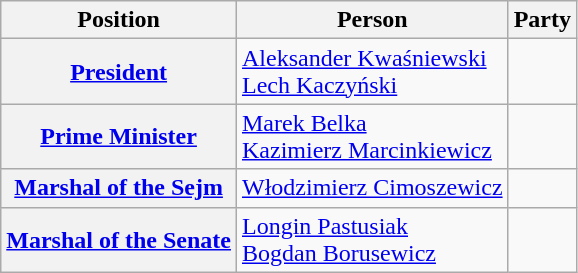<table class="wikitable">
<tr>
<th>Position</th>
<th>Person</th>
<th>Party</th>
</tr>
<tr>
<th><a href='#'>President</a></th>
<td><a href='#'>Aleksander Kwaśniewski</a><br><a href='#'>Lech Kaczyński</a></td>
<td></td>
</tr>
<tr>
<th><a href='#'>Prime Minister</a></th>
<td><a href='#'>Marek Belka</a><br><a href='#'>Kazimierz Marcinkiewicz</a></td>
<td></td>
</tr>
<tr>
<th><a href='#'>Marshal of the Sejm</a></th>
<td><a href='#'>Włodzimierz Cimoszewicz</a></td>
<td></td>
</tr>
<tr>
<th><a href='#'>Marshal of the Senate</a></th>
<td><a href='#'>Longin Pastusiak</a><br><a href='#'>Bogdan Borusewicz</a></td>
<td></td>
</tr>
</table>
